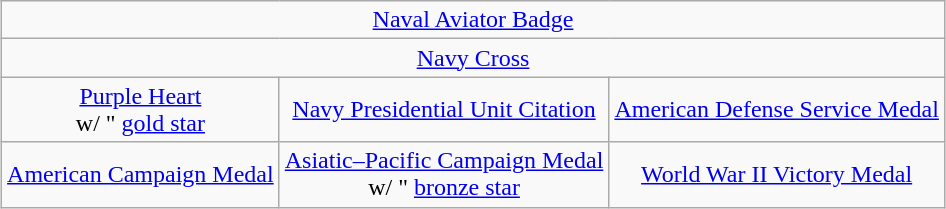<table class="wikitable" style="margin:1em auto; text-align:center;">
<tr>
<td colspan="3"><a href='#'>Naval Aviator Badge</a></td>
</tr>
<tr>
<td colspan="3"><a href='#'>Navy Cross</a></td>
</tr>
<tr>
<td><a href='#'>Purple Heart</a><br>w/ " <a href='#'>gold star</a></td>
<td><a href='#'>Navy Presidential Unit Citation</a></td>
<td><a href='#'>American Defense Service Medal</a></td>
</tr>
<tr>
<td><a href='#'>American Campaign Medal</a></td>
<td><a href='#'>Asiatic–Pacific Campaign Medal</a><br>w/ " <a href='#'>bronze star</a></td>
<td><a href='#'>World War II Victory Medal</a></td>
</tr>
</table>
